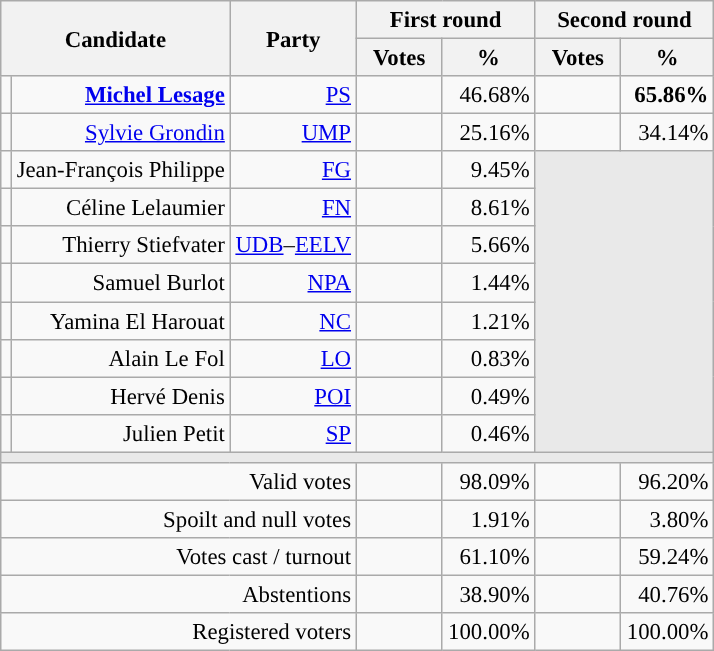<table class="wikitable" style="text-align:right;font-size:95%;">
<tr>
<th rowspan=2 colspan=2>Candidate</th>
<th rowspan=2 colspan=1>Party</th>
<th colspan=2>First round</th>
<th colspan=2>Second round</th>
</tr>
<tr>
<th style="width:50px;">Votes</th>
<th style="width:55px;">%</th>
<th style="width:50px;">Votes</th>
<th style="width:55px;">%</th>
</tr>
<tr>
<td style="color:inherit;background-color:"></td>
<td><strong><a href='#'>Michel Lesage</a></strong></td>
<td><a href='#'>PS</a></td>
<td></td>
<td>46.68%</td>
<td><strong></strong></td>
<td><strong>65.86%</strong></td>
</tr>
<tr>
<td style="color:inherit;background-color:"></td>
<td><a href='#'>Sylvie Grondin</a></td>
<td><a href='#'>UMP</a></td>
<td></td>
<td>25.16%</td>
<td></td>
<td>34.14%</td>
</tr>
<tr>
<td style="color:inherit;background-color:"></td>
<td>Jean-François Philippe</td>
<td><a href='#'>FG</a></td>
<td></td>
<td>9.45%</td>
<td colspan=7 rowspan=8 style="background-color:#E9E9E9;"></td>
</tr>
<tr>
<td style="color:inherit;background-color:"></td>
<td>Céline Lelaumier</td>
<td><a href='#'>FN</a></td>
<td></td>
<td>8.61%</td>
</tr>
<tr>
<td style="color:inherit;background-color:"></td>
<td>Thierry Stiefvater</td>
<td><a href='#'>UDB</a>–<a href='#'>EELV</a></td>
<td></td>
<td>5.66%</td>
</tr>
<tr>
<td style="color:inherit;background-color:"></td>
<td>Samuel Burlot</td>
<td><a href='#'>NPA</a></td>
<td></td>
<td>1.44%</td>
</tr>
<tr>
<td style="color:inherit;background-color:"></td>
<td>Yamina El Harouat</td>
<td><a href='#'>NC</a></td>
<td></td>
<td>1.21%</td>
</tr>
<tr>
<td style="color:inherit;background-color:"></td>
<td>Alain Le Fol</td>
<td><a href='#'>LO</a></td>
<td></td>
<td>0.83%</td>
</tr>
<tr>
<td style="color:inherit;background-color:"></td>
<td>Hervé Denis</td>
<td><a href='#'>POI</a></td>
<td></td>
<td>0.49%</td>
</tr>
<tr>
<td style="color:inherit;background-color:"></td>
<td>Julien Petit</td>
<td><a href='#'>SP</a></td>
<td></td>
<td>0.46%</td>
</tr>
<tr>
<td colspan=7 style="background-color:#E9E9E9;"></td>
</tr>
<tr>
<td colspan=3>Valid votes</td>
<td></td>
<td>98.09%</td>
<td></td>
<td>96.20%</td>
</tr>
<tr>
<td colspan=3>Spoilt and null votes</td>
<td></td>
<td>1.91%</td>
<td></td>
<td>3.80%</td>
</tr>
<tr>
<td colspan=3>Votes cast / turnout</td>
<td></td>
<td>61.10%</td>
<td></td>
<td>59.24%</td>
</tr>
<tr>
<td colspan=3>Abstentions</td>
<td></td>
<td>38.90%</td>
<td></td>
<td>40.76%</td>
</tr>
<tr>
<td colspan=3>Registered voters</td>
<td></td>
<td>100.00%</td>
<td></td>
<td>100.00%</td>
</tr>
</table>
